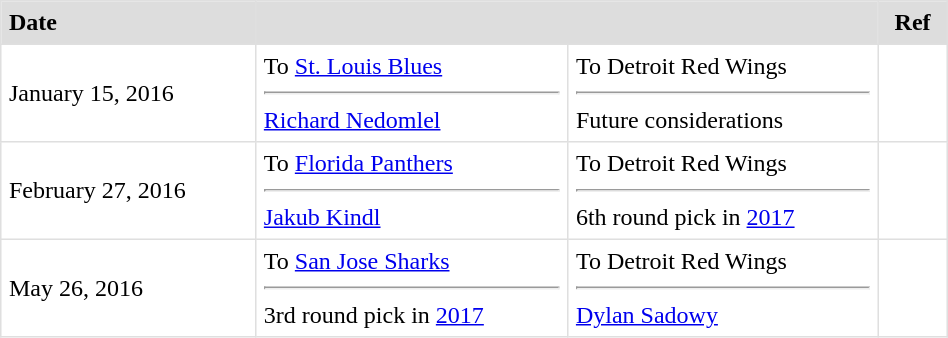<table border=1 style="border-collapse:collapse" bordercolor="#DFDFDF" cellpadding="5" width=50%>
<tr bgcolor="#dddddd">
<td><strong>Date</strong></td>
<th colspan="2"></th>
<th>Ref</th>
</tr>
<tr>
<td>January 15, 2016</td>
<td valign="top">To <a href='#'>St. Louis Blues</a> <hr><a href='#'>Richard Nedomlel</a></td>
<td valign="top">To Detroit Red Wings <hr>Future considerations</td>
<td></td>
</tr>
<tr>
<td>February 27, 2016</td>
<td valign="top">To <a href='#'>Florida Panthers</a> <hr><a href='#'>Jakub Kindl</a> </td>
<td valign="top">To Detroit Red Wings <hr>6th round pick in <a href='#'>2017</a></td>
<td></td>
</tr>
<tr>
<td>May 26, 2016</td>
<td valign="top">To <a href='#'>San Jose Sharks</a> <hr>3rd round pick in <a href='#'>2017</a></td>
<td valign="top">To Detroit Red Wings <hr><a href='#'>Dylan Sadowy</a></td>
<td></td>
</tr>
</table>
